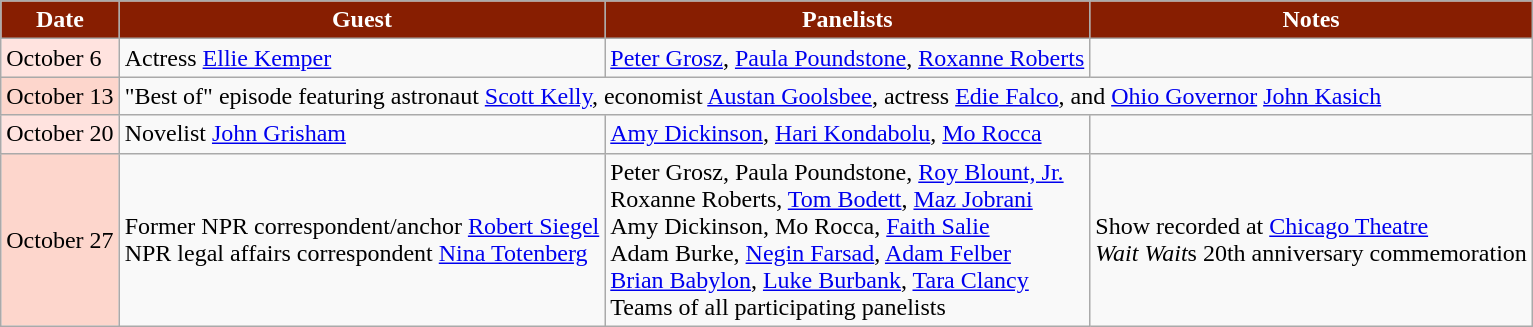<table class="wikitable">
<tr>
<th style="background:#871E01;color:#FFFFFF;">Date</th>
<th style="background:#871E01;color:#FFFFFF;">Guest</th>
<th style="background:#871E01;color:#FFFFFF;">Panelists</th>
<th style="background:#871E01;color:#FFFFFF;">Notes</th>
</tr>
<tr>
<td style="background:#FFE3DF;color:#000000;">October 6</td>
<td>Actress <a href='#'>Ellie Kemper</a></td>
<td><a href='#'>Peter Grosz</a>, <a href='#'>Paula Poundstone</a>, <a href='#'>Roxanne Roberts</a></td>
<td></td>
</tr>
<tr>
<td style="background:#FDD6CC;color:#000000;">October 13</td>
<td colspan=3>"Best of" episode featuring astronaut <a href='#'>Scott Kelly</a>, economist <a href='#'>Austan Goolsbee</a>, actress <a href='#'>Edie Falco</a>, and <a href='#'>Ohio Governor</a> <a href='#'>John Kasich</a></td>
</tr>
<tr>
<td style="background:#FFE3DF;color:#000000;">October 20</td>
<td>Novelist <a href='#'>John Grisham</a></td>
<td><a href='#'>Amy Dickinson</a>, <a href='#'>Hari Kondabolu</a>, <a href='#'>Mo Rocca</a></td>
<td></td>
</tr>
<tr>
<td style="background:#FDD6CC;color:#000000;">October 27</td>
<td>Former NPR correspondent/anchor <a href='#'>Robert Siegel</a><br>NPR legal affairs correspondent <a href='#'>Nina Totenberg</a></td>
<td>Peter Grosz, Paula Poundstone, <a href='#'>Roy Blount, Jr.</a> <br>Roxanne Roberts, <a href='#'>Tom Bodett</a>, <a href='#'>Maz Jobrani</a> <br>Amy Dickinson, Mo Rocca, <a href='#'>Faith Salie</a> <br>Adam Burke, <a href='#'>Negin Farsad</a>, <a href='#'>Adam Felber</a> <br><a href='#'>Brian Babylon</a>, <a href='#'>Luke Burbank</a>, <a href='#'>Tara Clancy</a> <br>Teams of all participating panelists </td>
<td>Show recorded at <a href='#'>Chicago Theatre</a><br><em>Wait Wait</em>s 20th anniversary commemoration</td>
</tr>
</table>
